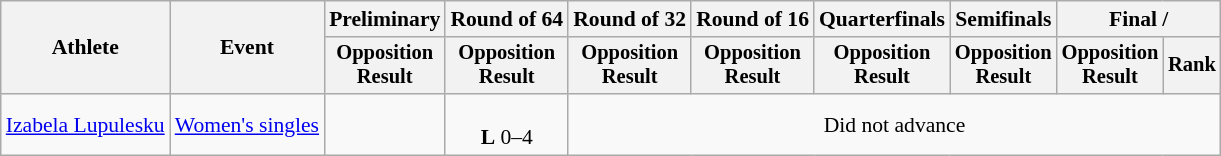<table class=wikitable style=font-size:90%;text-align:center>
<tr>
<th rowspan=2>Athlete</th>
<th rowspan=2>Event</th>
<th>Preliminary</th>
<th>Round of 64</th>
<th>Round of 32</th>
<th>Round of 16</th>
<th>Quarterfinals</th>
<th>Semifinals</th>
<th colspan=2>Final / </th>
</tr>
<tr style=font-size:95%>
<th>Opposition<br>Result</th>
<th>Opposition<br>Result</th>
<th>Opposition<br>Result</th>
<th>Opposition<br>Result</th>
<th>Opposition<br>Result</th>
<th>Opposition<br>Result</th>
<th>Opposition<br>Result</th>
<th>Rank</th>
</tr>
<tr>
<td align=left><a href='#'>Izabela Lupulesku</a></td>
<td align=left><a href='#'>Women's singles</a></td>
<td></td>
<td><br><strong>L</strong> 0–4</td>
<td colspan=6>Did not advance</td>
</tr>
</table>
